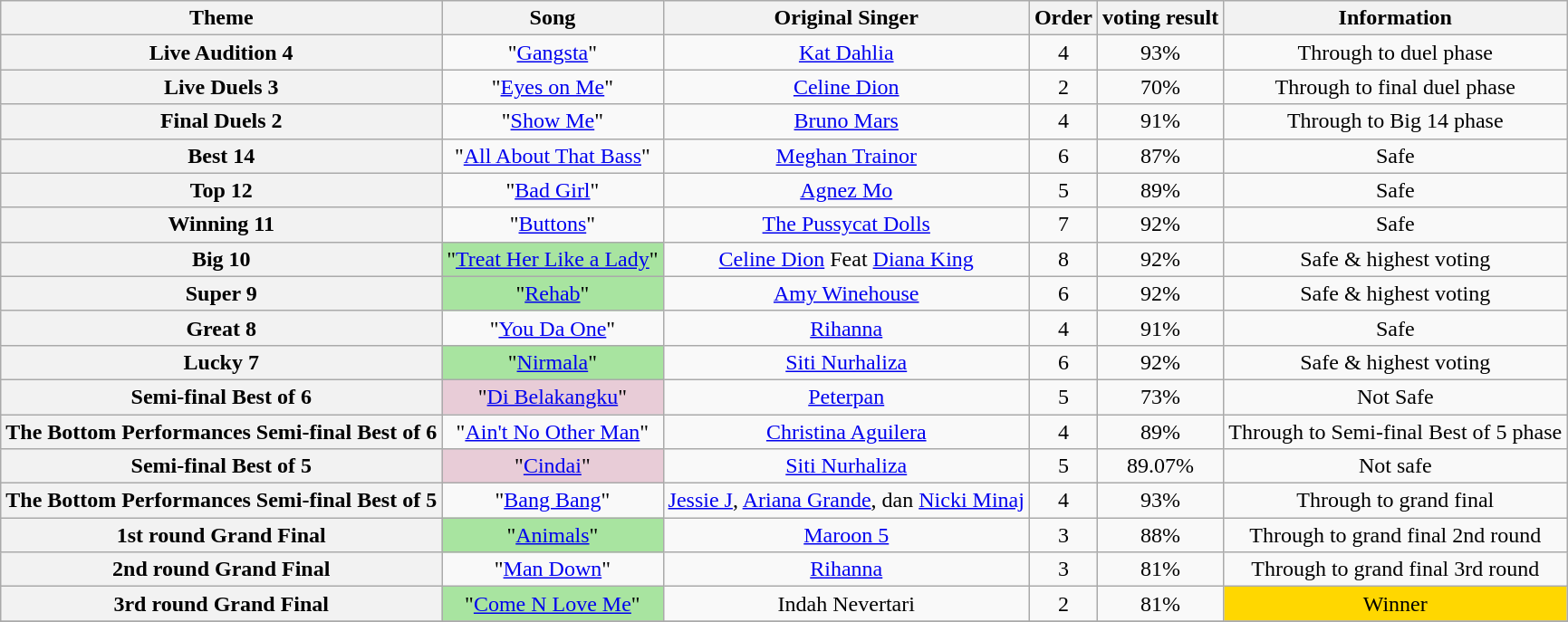<table class="wikitable" style="text-align:center;">
<tr>
<th scope="col">Theme</th>
<th scope="col">Song</th>
<th scope="col">Original Singer</th>
<th scope="col">Order</th>
<th scope="col">voting result</th>
<th scope="col">Information</th>
</tr>
<tr>
<th scope="row">Live Audition 4</th>
<td>"<a href='#'>Gangsta</a>"</td>
<td><a href='#'>Kat Dahlia</a></td>
<td>4</td>
<td>93%</td>
<td>Through to duel phase</td>
</tr>
<tr>
<th scope="row">Live Duels 3</th>
<td>"<a href='#'>Eyes on Me</a>"</td>
<td><a href='#'>Celine Dion</a></td>
<td>2</td>
<td>70%</td>
<td>Through to final duel phase</td>
</tr>
<tr>
<th scope="row">Final Duels 2</th>
<td>"<a href='#'>Show Me</a>"</td>
<td><a href='#'>Bruno Mars</a></td>
<td>4</td>
<td>91%</td>
<td>Through to Big 14 phase</td>
</tr>
<tr>
<th scope="row">Best 14</th>
<td>"<a href='#'>All About That Bass</a>"</td>
<td><a href='#'>Meghan Trainor</a></td>
<td>6</td>
<td>87%</td>
<td>Safe</td>
</tr>
<tr>
<th scope="row">Top 12</th>
<td>"<a href='#'>Bad Girl</a>"</td>
<td><a href='#'>Agnez Mo</a></td>
<td>5</td>
<td>89%</td>
<td>Safe</td>
</tr>
<tr>
<th scope="row">Winning 11</th>
<td>"<a href='#'>Buttons</a>"</td>
<td><a href='#'>The Pussycat Dolls</a></td>
<td>7</td>
<td>92%</td>
<td>Safe</td>
</tr>
<tr>
<th scope="row">Big 10</th>
<td style="background:#A8E4A0;">"<a href='#'>Treat Her Like a Lady</a>"</td>
<td><a href='#'>Celine Dion</a> Feat <a href='#'>Diana King</a></td>
<td>8</td>
<td>92%</td>
<td>Safe & highest voting</td>
</tr>
<tr>
<th scope="row">Super 9</th>
<td style="background:#A8E4A0;">"<a href='#'>Rehab</a>"</td>
<td><a href='#'>Amy Winehouse</a></td>
<td>6</td>
<td>92%</td>
<td>Safe & highest voting</td>
</tr>
<tr>
<th scope="row">Great 8</th>
<td>"<a href='#'>You Da One</a>"</td>
<td><a href='#'>Rihanna</a></td>
<td>4</td>
<td>91%</td>
<td>Safe</td>
</tr>
<tr>
<th scope="row">Lucky 7</th>
<td style="background:#A8E4A0;">"<a href='#'>Nirmala</a>"</td>
<td><a href='#'>Siti Nurhaliza</a></td>
<td>6</td>
<td>92%</td>
<td>Safe & highest voting</td>
</tr>
<tr>
<th scope="row">Semi-final Best of 6</th>
<td style="background:#E8CCD7;">"<a href='#'>Di Belakangku</a>"</td>
<td><a href='#'>Peterpan</a></td>
<td>5</td>
<td>73%</td>
<td>Not Safe</td>
</tr>
<tr>
<th scope="row">The Bottom Performances Semi-final Best of 6</th>
<td>"<a href='#'>Ain't No Other Man</a>"</td>
<td><a href='#'>Christina Aguilera</a></td>
<td>4</td>
<td>89%</td>
<td>Through to Semi-final Best of 5 phase</td>
</tr>
<tr>
<th scope="row">Semi-final Best of 5</th>
<td style="background:#E8CCD7;">"<a href='#'>Cindai</a>"</td>
<td><a href='#'>Siti Nurhaliza</a></td>
<td>5</td>
<td>89.07%</td>
<td>Not safe</td>
</tr>
<tr>
<th scope="row">The Bottom Performances Semi-final Best of 5</th>
<td>"<a href='#'>Bang Bang</a>"</td>
<td><a href='#'>Jessie J</a>, <a href='#'>Ariana Grande</a>, dan <a href='#'>Nicki Minaj</a></td>
<td>4</td>
<td>93%</td>
<td>Through to grand final</td>
</tr>
<tr>
<th scope="row">1st round Grand Final</th>
<td style="background:#A8E4A0;">"<a href='#'>Animals</a>"</td>
<td><a href='#'>Maroon 5</a></td>
<td>3</td>
<td>88%</td>
<td>Through to grand final 2nd round</td>
</tr>
<tr>
<th scope="row">2nd round Grand Final</th>
<td>"<a href='#'>Man Down</a>"</td>
<td><a href='#'>Rihanna</a></td>
<td>3</td>
<td>81%</td>
<td>Through to grand final 3rd round</td>
</tr>
<tr>
<th scope="row">3rd round Grand Final</th>
<td style="background:#A8E4A0;">"<a href='#'>Come N Love Me</a>"</td>
<td>Indah Nevertari</td>
<td>2</td>
<td>81%</td>
<td style="background:gold;">Winner</td>
</tr>
<tr>
</tr>
</table>
